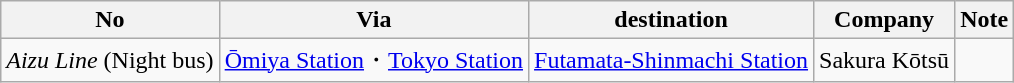<table class="wikitable">
<tr>
<th>No</th>
<th>Via</th>
<th>destination</th>
<th>Company</th>
<th>Note</th>
</tr>
<tr>
<td rowspan="1"><em>Aizu Line</em> (Night bus)</td>
<td><a href='#'>Ōmiya Station</a>・<a href='#'>Tokyo Station</a></td>
<td><a href='#'>Futamata-Shinmachi Station</a></td>
<td>Sakura Kōtsū</td>
<td></td>
</tr>
</table>
